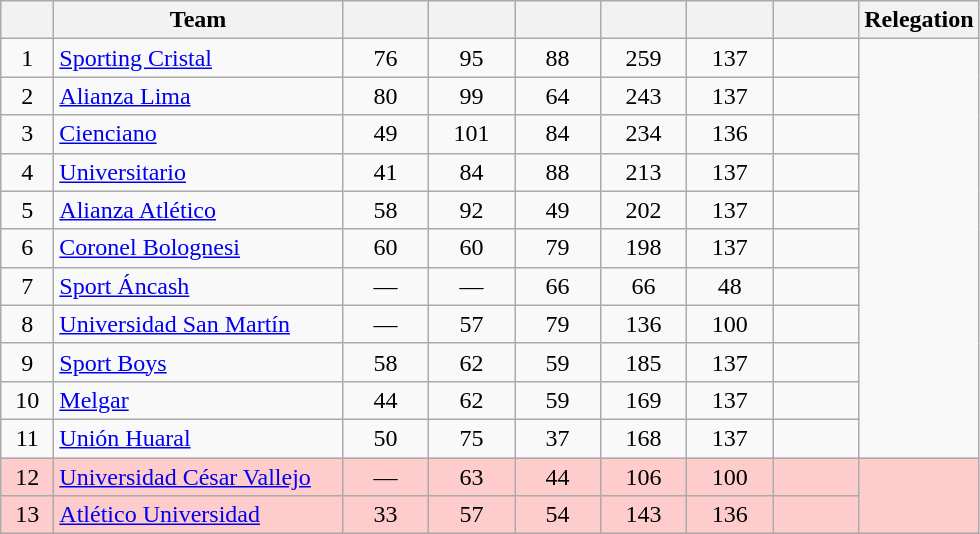<table class="wikitable sortable">
<tr>
<th width=28><br></th>
<th width=185>Team</th>
<th width=50></th>
<th width=50></th>
<th width=50></th>
<th width=50></th>
<th width=50></th>
<th width=50></th>
<th>Relegation</th>
</tr>
<tr align="center">
<td>1</td>
<td align="left"><a href='#'>Sporting Cristal</a></td>
<td>76</td>
<td>95</td>
<td>88</td>
<td>259</td>
<td>137</td>
<td><strong></strong></td>
<td rowspan=11></td>
</tr>
<tr align="center">
<td>2</td>
<td align="left"><a href='#'>Alianza Lima</a></td>
<td>80</td>
<td>99</td>
<td>64</td>
<td>243</td>
<td>137</td>
<td><strong></strong></td>
</tr>
<tr align="center">
<td>3</td>
<td align="left"><a href='#'>Cienciano</a></td>
<td>49</td>
<td>101</td>
<td>84</td>
<td>234</td>
<td>136</td>
<td><strong></strong></td>
</tr>
<tr align="center">
<td>4</td>
<td align="left"><a href='#'>Universitario</a></td>
<td>41</td>
<td>84</td>
<td>88</td>
<td>213</td>
<td>137</td>
<td><strong></strong></td>
</tr>
<tr align="center">
<td>5</td>
<td align="left"><a href='#'>Alianza Atlético</a></td>
<td>58</td>
<td>92</td>
<td>49</td>
<td>202</td>
<td>137</td>
<td><strong></strong></td>
</tr>
<tr align="center">
<td>6</td>
<td align="left"><a href='#'>Coronel Bolognesi</a></td>
<td>60</td>
<td>60</td>
<td>79</td>
<td>198</td>
<td>137</td>
<td><strong></strong></td>
</tr>
<tr align="center">
<td>7</td>
<td align="left"><a href='#'>Sport Áncash</a></td>
<td>—</td>
<td>—</td>
<td>66</td>
<td>66</td>
<td>48</td>
<td><strong></strong></td>
</tr>
<tr align="center">
<td>8</td>
<td align="left"><a href='#'>Universidad San Martín</a></td>
<td>—</td>
<td>57</td>
<td>79</td>
<td>136</td>
<td>100</td>
<td><strong></strong></td>
</tr>
<tr align="center">
<td>9</td>
<td align="left"><a href='#'>Sport Boys</a></td>
<td>58</td>
<td>62</td>
<td>59</td>
<td>185</td>
<td>137</td>
<td><strong></strong></td>
</tr>
<tr align="center">
<td>10</td>
<td align="left"><a href='#'>Melgar</a></td>
<td>44</td>
<td>62</td>
<td>59</td>
<td>169</td>
<td>137</td>
<td><strong></strong></td>
</tr>
<tr align="center">
<td>11</td>
<td align="left"><a href='#'>Unión Huaral</a></td>
<td>50</td>
<td>75</td>
<td>37</td>
<td>168</td>
<td>137</td>
<td><strong></strong></td>
</tr>
<tr align="center" bgcolor=#ffcccc>
<td>12</td>
<td align="left"><a href='#'>Universidad César Vallejo</a></td>
<td>—</td>
<td>63</td>
<td>44</td>
<td>106</td>
<td>100</td>
<td><strong></strong></td>
<td rowspan=2></td>
</tr>
<tr align="center" bgcolor=#ffcccc>
<td>13</td>
<td align="left"><a href='#'>Atlético Universidad</a></td>
<td>33</td>
<td>57</td>
<td>54</td>
<td>143</td>
<td>136</td>
<td><strong></strong></td>
</tr>
</table>
